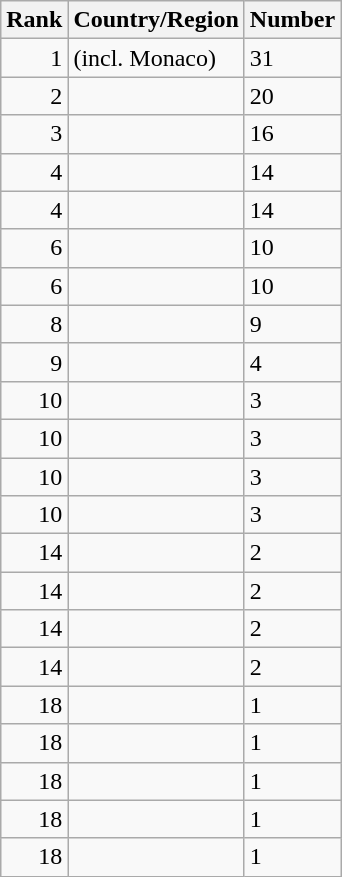<table class="wikitable" style="text-align:right;">
<tr>
<th scope="col">Rank</th>
<th scope="col">Country/Region</th>
<th scope="col">Number</th>
</tr>
<tr>
<td>1</td>
<td style="text-align:left;"> (incl. Monaco)</td>
<td style="text-align:left;">31</td>
</tr>
<tr>
<td>2</td>
<td style="text-align:left;"></td>
<td style="text-align:left;">20</td>
</tr>
<tr>
<td>3</td>
<td style="text-align:left;"></td>
<td style="text-align:left;">16</td>
</tr>
<tr>
<td>4</td>
<td style="text-align:left;"></td>
<td style="text-align:left;">14</td>
</tr>
<tr>
<td>4</td>
<td style="text-align:left;"></td>
<td style="text-align:left;">14</td>
</tr>
<tr>
<td>6</td>
<td style="text-align:left;"></td>
<td style="text-align:left;">10</td>
</tr>
<tr>
<td>6</td>
<td style="text-align:left;"></td>
<td style="text-align:left;">10</td>
</tr>
<tr>
<td>8</td>
<td style="text-align:left;"></td>
<td style="text-align:left;">9</td>
</tr>
<tr>
<td>9</td>
<td style="text-align:left;"></td>
<td style="text-align:left;">4</td>
</tr>
<tr>
<td>10</td>
<td style="text-align:left;"></td>
<td style="text-align:left;">3</td>
</tr>
<tr>
<td>10</td>
<td style="text-align:left;"></td>
<td style="text-align:left;">3</td>
</tr>
<tr>
<td>10</td>
<td style="text-align:left;"></td>
<td style="text-align:left;">3</td>
</tr>
<tr>
<td>10</td>
<td style="text-align:left;"></td>
<td style="text-align:left;">3</td>
</tr>
<tr>
<td>14</td>
<td style="text-align:left;"></td>
<td style="text-align:left;">2</td>
</tr>
<tr>
<td>14</td>
<td style="text-align:left;"></td>
<td style="text-align:left;">2</td>
</tr>
<tr>
<td>14</td>
<td style="text-align:left;"></td>
<td style="text-align:left;">2</td>
</tr>
<tr>
<td>14</td>
<td style="text-align:left;"></td>
<td style="text-align:left;">2</td>
</tr>
<tr>
<td>18</td>
<td style="text-align:left;"></td>
<td style="text-align:left;">1</td>
</tr>
<tr>
<td>18</td>
<td style="text-align:left;"></td>
<td style="text-align:left;">1</td>
</tr>
<tr>
<td>18</td>
<td style="text-align:left;"></td>
<td style="text-align:left;">1</td>
</tr>
<tr>
<td>18</td>
<td style="text-align:left;"></td>
<td style="text-align:left;">1</td>
</tr>
<tr>
<td>18</td>
<td style="text-align:left;"></td>
<td style="text-align:left;">1</td>
</tr>
</table>
